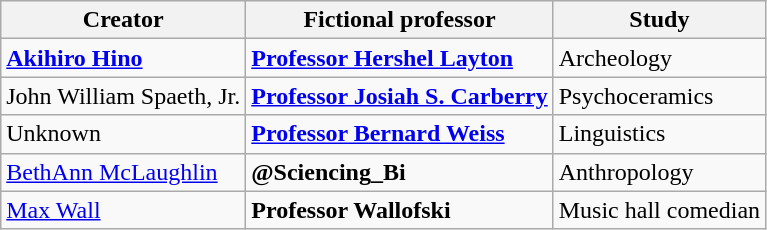<table class="wikitable" border="2">
<tr>
<th>Creator</th>
<th>Fictional professor</th>
<th>Study</th>
</tr>
<tr>
<td><strong><a href='#'>Akihiro Hino</a></strong></td>
<td><strong><a href='#'>Professor Hershel Layton</a></strong></td>
<td>Archeology</td>
</tr>
<tr>
<td>John William Spaeth, Jr.</td>
<td><strong><a href='#'>Professor Josiah S. Carberry</a></strong></td>
<td>Psychoceramics</td>
</tr>
<tr>
<td>Unknown</td>
<td><strong><a href='#'>Professor Bernard Weiss</a></strong></td>
<td>Linguistics</td>
</tr>
<tr>
<td><a href='#'>BethAnn McLaughlin</a></td>
<td><strong>@Sciencing_Bi</strong></td>
<td>Anthropology</td>
</tr>
<tr>
<td><a href='#'>Max Wall</a></td>
<td><strong>Professor Wallofski</strong></td>
<td>Music hall comedian</td>
</tr>
</table>
